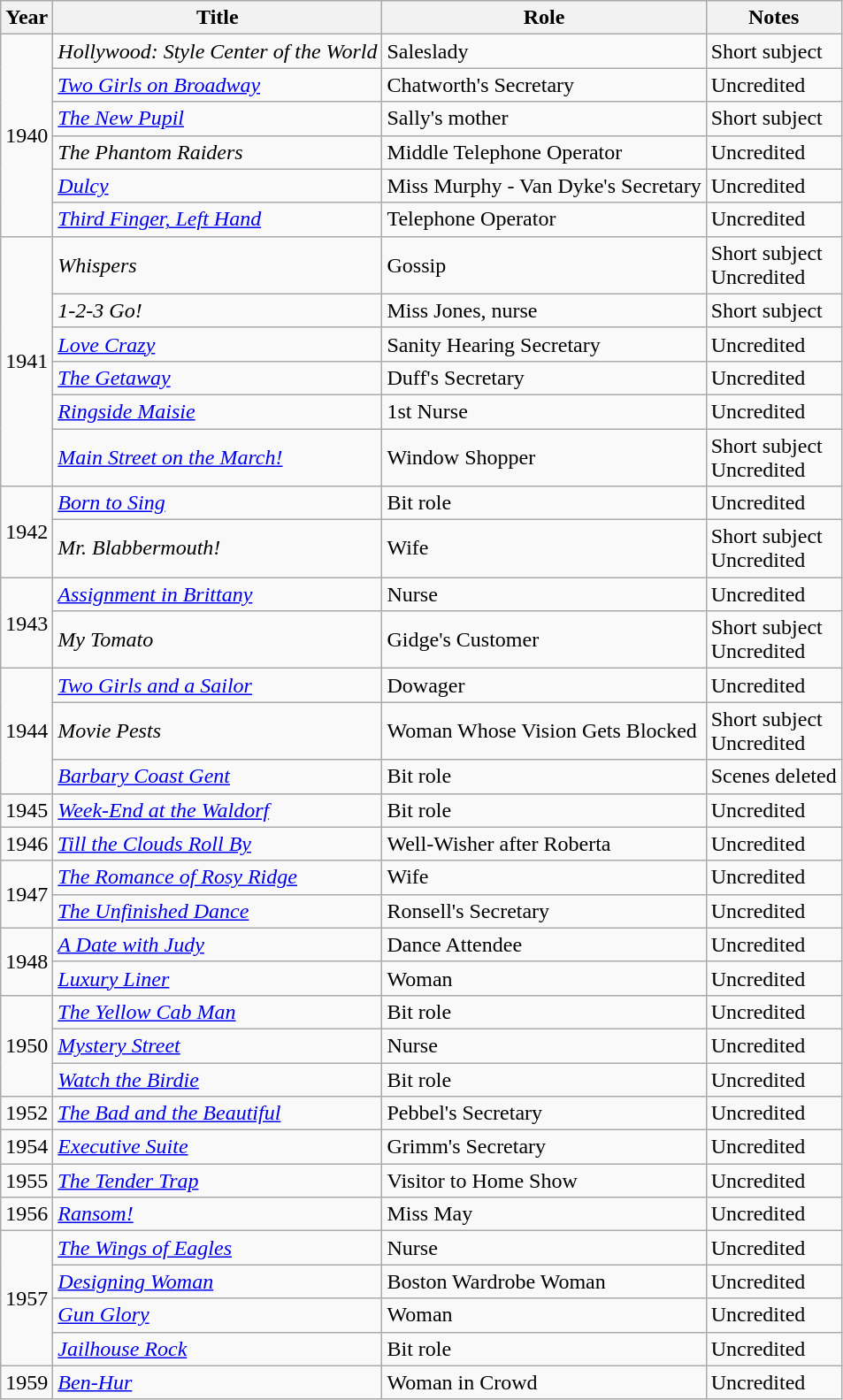<table class="wikitable plainrowheaders sortable">
<tr>
<th scope="col">Year</th>
<th scope="col">Title</th>
<th scope="col">Role</th>
<th scope="col" class="unsortable">Notes</th>
</tr>
<tr>
<td rowspan=6>1940</td>
<td><em>Hollywood: Style Center of the World</em></td>
<td>Saleslady</td>
<td>Short subject</td>
</tr>
<tr>
<td><em><a href='#'>Two Girls on Broadway</a></em></td>
<td>Chatworth's Secretary</td>
<td>Uncredited</td>
</tr>
<tr>
<td><em><a href='#'>The New Pupil</a></em></td>
<td>Sally's mother</td>
<td>Short subject</td>
</tr>
<tr>
<td><em>The Phantom Raiders</em></td>
<td>Middle Telephone Operator</td>
<td>Uncredited</td>
</tr>
<tr>
<td><em><a href='#'>Dulcy</a></em></td>
<td>Miss Murphy - Van Dyke's Secretary</td>
<td>Uncredited</td>
</tr>
<tr>
<td><em><a href='#'>Third Finger, Left Hand</a></em></td>
<td>Telephone Operator</td>
<td>Uncredited</td>
</tr>
<tr>
<td rowspan=6>1941</td>
<td><em>Whispers</em></td>
<td>Gossip</td>
<td>Short subject <br> Uncredited</td>
</tr>
<tr>
<td><em>1-2-3 Go!</em></td>
<td>Miss Jones, nurse</td>
<td>Short subject</td>
</tr>
<tr>
<td><em><a href='#'>Love Crazy</a></em></td>
<td>Sanity Hearing Secretary</td>
<td>Uncredited</td>
</tr>
<tr>
<td><em><a href='#'>The Getaway</a></em></td>
<td>Duff's Secretary</td>
<td>Uncredited</td>
</tr>
<tr>
<td><em><a href='#'>Ringside Maisie</a></em></td>
<td>1st Nurse</td>
<td>Uncredited</td>
</tr>
<tr>
<td><em><a href='#'>Main Street on the March!</a></em></td>
<td>Window Shopper</td>
<td>Short subject <br> Uncredited</td>
</tr>
<tr>
<td rowspan=2>1942</td>
<td><em><a href='#'>Born to Sing</a></em></td>
<td>Bit role</td>
<td>Uncredited</td>
</tr>
<tr>
<td><em>Mr. Blabbermouth!</em></td>
<td>Wife</td>
<td>Short subject <br> Uncredited</td>
</tr>
<tr>
<td rowspan=2>1943</td>
<td><em><a href='#'>Assignment in Brittany</a></em></td>
<td>Nurse</td>
<td>Uncredited</td>
</tr>
<tr>
<td><em>My Tomato</em></td>
<td>Gidge's Customer</td>
<td>Short subject <br> Uncredited</td>
</tr>
<tr>
<td rowspan=3>1944</td>
<td><em><a href='#'>Two Girls and a Sailor</a></em></td>
<td>Dowager</td>
<td>Uncredited</td>
</tr>
<tr>
<td><em>Movie Pests</em></td>
<td>Woman Whose Vision Gets Blocked</td>
<td>Short subject <br> Uncredited</td>
</tr>
<tr>
<td><em><a href='#'>Barbary Coast Gent</a></em></td>
<td>Bit role</td>
<td>Scenes deleted</td>
</tr>
<tr>
<td>1945</td>
<td><em><a href='#'>Week-End at the Waldorf</a></em></td>
<td>Bit role</td>
<td>Uncredited</td>
</tr>
<tr>
<td>1946</td>
<td><em><a href='#'>Till the Clouds Roll By</a></em></td>
<td>Well-Wisher after Roberta</td>
<td>Uncredited</td>
</tr>
<tr>
<td rowspan=2>1947</td>
<td><em><a href='#'>The Romance of Rosy Ridge</a></em></td>
<td>Wife</td>
<td>Uncredited</td>
</tr>
<tr>
<td><em><a href='#'>The Unfinished Dance</a></em></td>
<td>Ronsell's Secretary</td>
<td>Uncredited</td>
</tr>
<tr>
<td rowspan=2>1948</td>
<td><em><a href='#'>A Date with Judy</a></em></td>
<td>Dance Attendee</td>
<td>Uncredited</td>
</tr>
<tr>
<td><em><a href='#'>Luxury Liner</a></em></td>
<td>Woman</td>
<td>Uncredited</td>
</tr>
<tr>
<td rowspan=3>1950</td>
<td><em><a href='#'>The Yellow Cab Man</a></em></td>
<td>Bit role</td>
<td>Uncredited</td>
</tr>
<tr>
<td><em><a href='#'>Mystery Street</a></em></td>
<td>Nurse</td>
<td>Uncredited</td>
</tr>
<tr>
<td><em><a href='#'>Watch the Birdie</a></em></td>
<td>Bit role</td>
<td>Uncredited</td>
</tr>
<tr>
<td>1952</td>
<td><em><a href='#'>The Bad and the Beautiful</a></em></td>
<td>Pebbel's Secretary</td>
<td>Uncredited</td>
</tr>
<tr>
<td>1954</td>
<td><em><a href='#'>Executive Suite</a></em></td>
<td>Grimm's Secretary</td>
<td>Uncredited</td>
</tr>
<tr>
<td>1955</td>
<td><em><a href='#'>The Tender Trap</a></em></td>
<td>Visitor to Home Show</td>
<td>Uncredited</td>
</tr>
<tr>
<td>1956</td>
<td><em><a href='#'>Ransom!</a></em></td>
<td>Miss May</td>
<td>Uncredited</td>
</tr>
<tr>
<td rowspan=4>1957</td>
<td><em><a href='#'>The Wings of Eagles</a></em></td>
<td>Nurse</td>
<td>Uncredited</td>
</tr>
<tr>
<td><em><a href='#'>Designing Woman</a></em></td>
<td>Boston Wardrobe Woman</td>
<td>Uncredited</td>
</tr>
<tr>
<td><em><a href='#'>Gun Glory</a></em></td>
<td>Woman</td>
<td>Uncredited</td>
</tr>
<tr>
<td><em><a href='#'>Jailhouse Rock</a></em></td>
<td>Bit role</td>
<td>Uncredited</td>
</tr>
<tr>
<td>1959</td>
<td><em><a href='#'>Ben-Hur</a></em></td>
<td>Woman in Crowd</td>
<td>Uncredited</td>
</tr>
</table>
